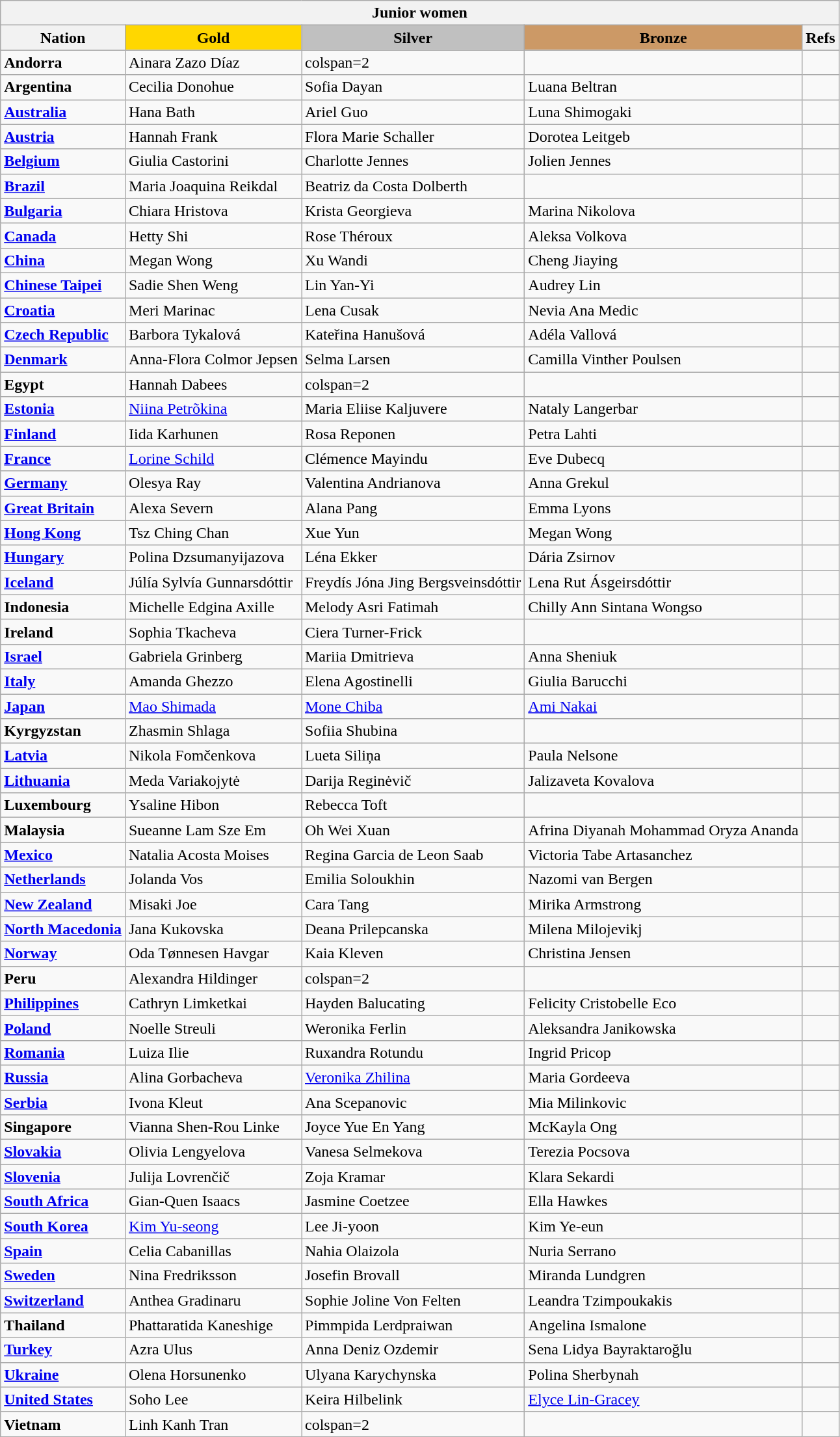<table class="wikitable">
<tr>
<th colspan=5>Junior women</th>
</tr>
<tr>
<th>Nation</th>
<td style="text-align:center; background:gold;"><strong>Gold</strong></td>
<td style="text-align:center; background:silver;"><strong>Silver</strong></td>
<td style="text-align:center; background:#c96;"><strong>Bronze</strong></td>
<th>Refs</th>
</tr>
<tr>
<td><strong> Andorra</strong></td>
<td>Ainara Zazo Díaz</td>
<td>colspan=2 </td>
<td></td>
</tr>
<tr>
<td><strong> Argentina</strong></td>
<td>Cecilia Donohue</td>
<td>Sofia Dayan</td>
<td>Luana Beltran</td>
<td></td>
</tr>
<tr>
<td><strong> <a href='#'>Australia</a></strong></td>
<td>Hana Bath</td>
<td>Ariel Guo</td>
<td>Luna Shimogaki</td>
<td></td>
</tr>
<tr>
<td><strong> <a href='#'>Austria</a></strong></td>
<td>Hannah Frank</td>
<td>Flora Marie Schaller</td>
<td>Dorotea Leitgeb</td>
<td></td>
</tr>
<tr>
<td><strong> <a href='#'>Belgium</a></strong></td>
<td>Giulia Castorini</td>
<td>Charlotte Jennes</td>
<td>Jolien Jennes</td>
<td></td>
</tr>
<tr>
<td><strong> <a href='#'>Brazil</a></strong></td>
<td>Maria Joaquina Reikdal</td>
<td>Beatriz da Costa Dolberth</td>
<td></td>
<td></td>
</tr>
<tr>
<td><strong> <a href='#'>Bulgaria</a></strong></td>
<td>Chiara Hristova</td>
<td>Krista Georgieva</td>
<td>Marina Nikolova</td>
<td></td>
</tr>
<tr>
<td><strong> <a href='#'>Canada</a></strong></td>
<td>Hetty Shi</td>
<td>Rose Théroux</td>
<td>Aleksa Volkova</td>
<td></td>
</tr>
<tr>
<td><strong> <a href='#'>China</a></strong></td>
<td>Megan Wong</td>
<td>Xu Wandi</td>
<td>Cheng Jiaying</td>
<td></td>
</tr>
<tr>
<td><strong> <a href='#'>Chinese Taipei</a></strong></td>
<td>Sadie Shen Weng</td>
<td>Lin Yan-Yi</td>
<td>Audrey Lin</td>
<td></td>
</tr>
<tr>
<td><strong> <a href='#'>Croatia</a></strong></td>
<td>Meri Marinac</td>
<td>Lena Cusak</td>
<td>Nevia Ana Medic</td>
<td></td>
</tr>
<tr>
<td><strong> <a href='#'>Czech Republic</a></strong></td>
<td>Barbora Tykalová</td>
<td>Kateřina Hanušová</td>
<td>Adéla Vallová</td>
<td></td>
</tr>
<tr>
<td><strong> <a href='#'>Denmark</a></strong></td>
<td>Anna-Flora Colmor Jepsen</td>
<td>Selma Larsen</td>
<td>Camilla Vinther Poulsen</td>
<td></td>
</tr>
<tr>
<td><strong> Egypt</strong></td>
<td>Hannah Dabees</td>
<td>colspan=2 </td>
<td></td>
</tr>
<tr>
<td><strong> <a href='#'>Estonia</a></strong></td>
<td><a href='#'>Niina Petrõkina</a></td>
<td>Maria Eliise Kaljuvere</td>
<td>Nataly Langerbar</td>
<td></td>
</tr>
<tr>
<td><strong> <a href='#'>Finland</a></strong></td>
<td>Iida Karhunen</td>
<td>Rosa Reponen</td>
<td>Petra Lahti</td>
<td></td>
</tr>
<tr>
<td><strong> <a href='#'>France</a></strong></td>
<td><a href='#'>Lorine Schild</a></td>
<td>Clémence Mayindu</td>
<td>Eve Dubecq</td>
<td></td>
</tr>
<tr>
<td><strong> <a href='#'>Germany</a></strong></td>
<td>Olesya Ray</td>
<td>Valentina Andrianova</td>
<td>Anna Grekul</td>
<td></td>
</tr>
<tr>
<td><strong> <a href='#'>Great Britain</a></strong></td>
<td>Alexa Severn</td>
<td>Alana Pang</td>
<td>Emma Lyons</td>
<td></td>
</tr>
<tr>
<td><strong> <a href='#'>Hong Kong</a></strong></td>
<td>Tsz Ching Chan</td>
<td>Xue Yun</td>
<td>Megan Wong</td>
<td></td>
</tr>
<tr>
<td><strong> <a href='#'>Hungary</a></strong></td>
<td>Polina Dzsumanyijazova</td>
<td>Léna Ekker</td>
<td>Dária Zsirnov</td>
<td></td>
</tr>
<tr>
<td><strong> <a href='#'>Iceland</a></strong></td>
<td>Júlía Sylvía Gunnarsdóttir</td>
<td>Freydís Jóna Jing Bergsveinsdóttir</td>
<td>Lena Rut Ásgeirsdóttir</td>
<td></td>
</tr>
<tr>
<td><strong> Indonesia</strong></td>
<td>Michelle Edgina Axille</td>
<td>Melody Asri Fatimah</td>
<td>Chilly Ann Sintana Wongso</td>
<td></td>
</tr>
<tr>
<td><strong> Ireland</strong></td>
<td>Sophia Tkacheva</td>
<td>Ciera Turner-Frick</td>
<td></td>
<td></td>
</tr>
<tr>
<td><strong> <a href='#'>Israel</a></strong></td>
<td>Gabriela Grinberg</td>
<td>Mariia Dmitrieva</td>
<td>Anna Sheniuk</td>
<td></td>
</tr>
<tr>
<td><strong> <a href='#'>Italy</a></strong></td>
<td>Amanda Ghezzo</td>
<td>Elena Agostinelli</td>
<td>Giulia Barucchi</td>
<td></td>
</tr>
<tr>
<td><strong> <a href='#'>Japan</a></strong></td>
<td><a href='#'>Mao Shimada</a></td>
<td><a href='#'>Mone Chiba</a></td>
<td><a href='#'>Ami Nakai</a></td>
<td></td>
</tr>
<tr>
<td><strong> Kyrgyzstan</strong></td>
<td>Zhasmin Shlaga</td>
<td>Sofiia Shubina</td>
<td></td>
<td></td>
</tr>
<tr>
<td><strong> <a href='#'>Latvia</a></strong></td>
<td>Nikola Fomčenkova</td>
<td>Lueta Siliņa</td>
<td>Paula Nelsone</td>
<td></td>
</tr>
<tr>
<td><strong> <a href='#'>Lithuania</a></strong></td>
<td>Meda Variakojytė</td>
<td>Darija Reginėvič</td>
<td>Jalizaveta Kovalova</td>
<td></td>
</tr>
<tr>
<td><strong> Luxembourg</strong></td>
<td>Ysaline Hibon</td>
<td>Rebecca Toft</td>
<td></td>
<td></td>
</tr>
<tr>
<td><strong> Malaysia</strong></td>
<td>Sueanne Lam Sze Em</td>
<td>Oh Wei Xuan</td>
<td>Afrina Diyanah Mohammad Oryza Ananda</td>
<td></td>
</tr>
<tr>
<td><strong> <a href='#'>Mexico</a></strong></td>
<td>Natalia Acosta Moises</td>
<td>Regina Garcia de Leon Saab</td>
<td>Victoria Tabe Artasanchez</td>
<td></td>
</tr>
<tr>
<td><strong> <a href='#'>Netherlands</a></strong></td>
<td>Jolanda Vos</td>
<td>Emilia Soloukhin</td>
<td>Nazomi van Bergen</td>
<td></td>
</tr>
<tr>
<td><strong> <a href='#'>New Zealand</a></strong></td>
<td>Misaki Joe</td>
<td>Cara Tang</td>
<td>Mirika Armstrong</td>
<td></td>
</tr>
<tr>
<td><strong> <a href='#'>North Macedonia</a></strong></td>
<td>Jana Kukovska</td>
<td>Deana Prilepcanska</td>
<td>Milena Milojevikj</td>
<td></td>
</tr>
<tr>
<td><strong> <a href='#'>Norway</a></strong></td>
<td>Oda Tønnesen Havgar</td>
<td>Kaia Kleven</td>
<td>Christina Jensen</td>
<td></td>
</tr>
<tr>
<td><strong> Peru</strong></td>
<td>Alexandra Hildinger</td>
<td>colspan=2 </td>
<td></td>
</tr>
<tr>
<td><strong> <a href='#'>Philippines</a></strong></td>
<td>Cathryn Limketkai</td>
<td>Hayden Balucating</td>
<td>Felicity Cristobelle Eco</td>
<td></td>
</tr>
<tr>
<td><strong> <a href='#'>Poland</a></strong></td>
<td>Noelle Streuli</td>
<td>Weronika Ferlin</td>
<td>Aleksandra Janikowska</td>
<td></td>
</tr>
<tr>
<td><strong> <a href='#'>Romania</a></strong></td>
<td>Luiza Ilie</td>
<td>Ruxandra Rotundu</td>
<td>Ingrid Pricop</td>
<td></td>
</tr>
<tr>
<td><strong> <a href='#'>Russia</a></strong></td>
<td>Alina Gorbacheva</td>
<td><a href='#'>Veronika Zhilina</a></td>
<td>Maria Gordeeva</td>
<td></td>
</tr>
<tr>
<td><strong> <a href='#'>Serbia</a></strong></td>
<td>Ivona Kleut</td>
<td>Ana Scepanovic</td>
<td>Mia Milinkovic</td>
<td></td>
</tr>
<tr>
<td><strong> Singapore</strong></td>
<td>Vianna Shen-Rou Linke</td>
<td>Joyce Yue En Yang</td>
<td>McKayla Ong</td>
<td></td>
</tr>
<tr>
<td><strong> <a href='#'>Slovakia</a></strong></td>
<td>Olivia Lengyelova</td>
<td>Vanesa Selmekova</td>
<td>Terezia Pocsova</td>
<td></td>
</tr>
<tr>
<td><strong> <a href='#'>Slovenia</a></strong></td>
<td>Julija Lovrenčič</td>
<td>Zoja Kramar</td>
<td>Klara Sekardi</td>
<td></td>
</tr>
<tr>
<td><strong> <a href='#'>South Africa</a></strong></td>
<td>Gian-Quen Isaacs</td>
<td>Jasmine Coetzee</td>
<td>Ella Hawkes</td>
<td></td>
</tr>
<tr>
<td><strong> <a href='#'>South Korea</a></strong></td>
<td><a href='#'>Kim Yu-seong</a></td>
<td>Lee Ji-yoon</td>
<td>Kim Ye-eun</td>
<td></td>
</tr>
<tr>
<td><strong> <a href='#'>Spain</a></strong></td>
<td>Celia Cabanillas</td>
<td>Nahia Olaizola</td>
<td>Nuria Serrano</td>
<td></td>
</tr>
<tr>
<td><strong> <a href='#'>Sweden</a></strong></td>
<td>Nina Fredriksson</td>
<td>Josefin Brovall</td>
<td>Miranda Lundgren</td>
<td></td>
</tr>
<tr>
<td><strong> <a href='#'>Switzerland</a></strong></td>
<td>Anthea Gradinaru</td>
<td>Sophie Joline Von Felten</td>
<td>Leandra Tzimpoukakis</td>
<td></td>
</tr>
<tr>
<td><strong> Thailand</strong></td>
<td>Phattaratida Kaneshige</td>
<td>Pimmpida Lerdpraiwan</td>
<td>Angelina Ismalone</td>
<td></td>
</tr>
<tr>
<td><strong> <a href='#'>Turkey</a></strong></td>
<td>Azra Ulus</td>
<td>Anna Deniz Ozdemir</td>
<td>Sena Lidya Bayraktaroğlu</td>
<td></td>
</tr>
<tr>
<td><strong> <a href='#'>Ukraine</a></strong></td>
<td>Olena Horsunenko</td>
<td>Ulyana Karychynska</td>
<td>Polina Sherbynah</td>
<td></td>
</tr>
<tr>
<td><strong> <a href='#'>United States</a></strong></td>
<td>Soho Lee</td>
<td>Keira Hilbelink</td>
<td><a href='#'>Elyce Lin-Gracey</a></td>
<td></td>
</tr>
<tr>
<td><strong> Vietnam</strong></td>
<td>Linh Kanh Tran</td>
<td>colspan=2 </td>
<td></td>
</tr>
</table>
